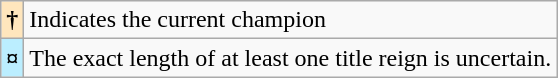<table class="wikitable">
<tr>
<th style="background-color:#FFE6BD">†</th>
<td>Indicates the current champion</td>
</tr>
<tr>
<th style="background-color:#bbeeff">¤</th>
<td>The exact length of at least one title reign is uncertain.</td>
</tr>
</table>
